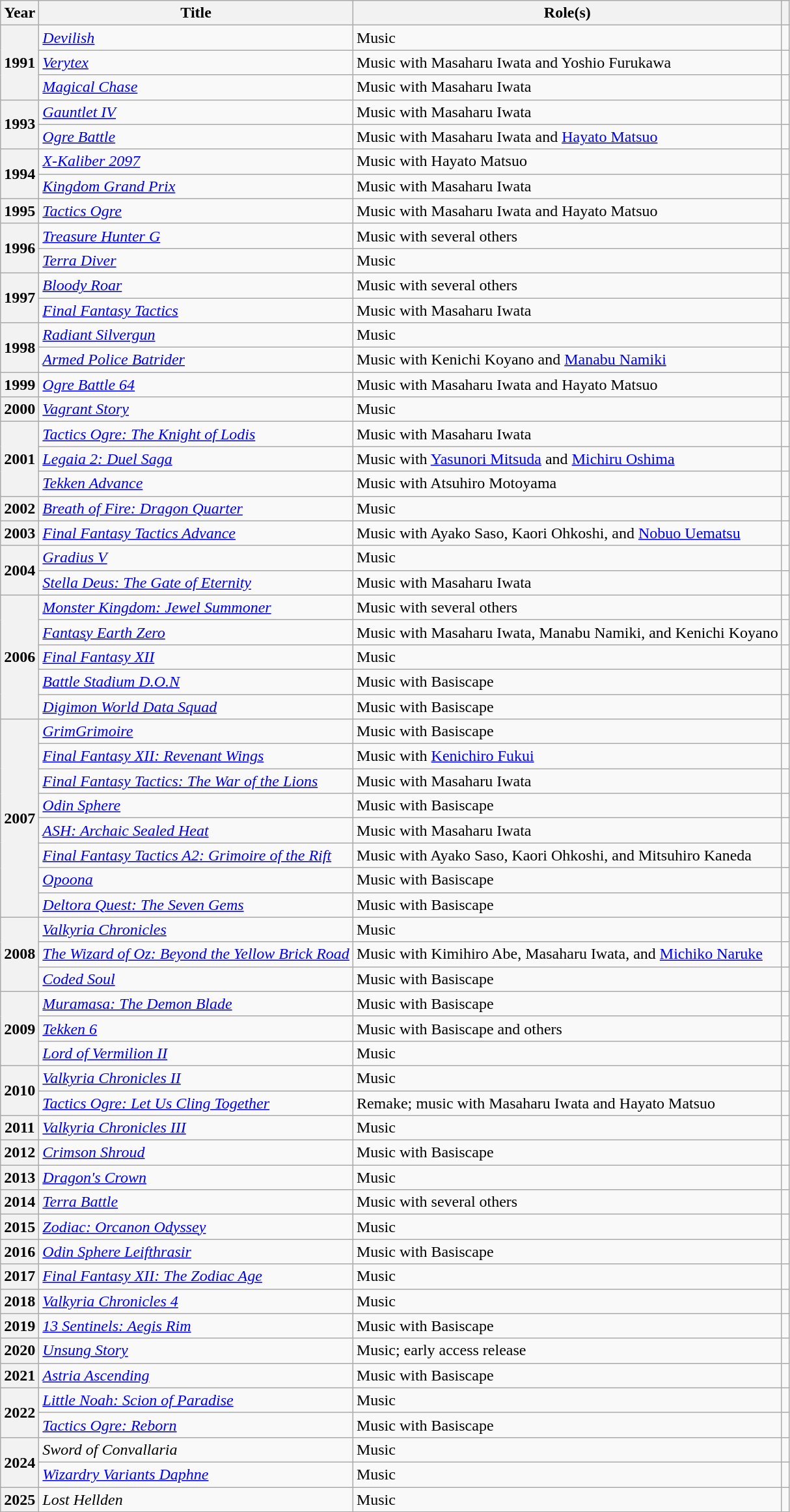<table class="wikitable sortable" width="auto">
<tr>
<th scope="col">Year</th>
<th scope="col">Title</th>
<th scope="col">Role(s)</th>
<th scope="col"></th>
</tr>
<tr>
<th scope=row rowspan="3">1991</th>
<td><em><a href='#'>Devilish</a></em></td>
<td>Music</td>
<td></td>
</tr>
<tr>
<td><em><a href='#'>Verytex</a></em></td>
<td>Music with Masaharu Iwata and Yoshio Furukawa</td>
<td></td>
</tr>
<tr>
<td><em><a href='#'>Magical Chase</a></em></td>
<td>Music with Masaharu Iwata</td>
<td></td>
</tr>
<tr>
<th scope=row rowspan="2">1993</th>
<td><em><a href='#'>Gauntlet IV</a></em></td>
<td>Music with Masaharu Iwata</td>
<td></td>
</tr>
<tr>
<td><em><a href='#'>Ogre Battle</a></em></td>
<td>Music with Masaharu Iwata and <a href='#'>Hayato Matsuo</a></td>
<td></td>
</tr>
<tr>
<th rowspan="2" scope="row">1994</th>
<td><em><a href='#'>X-Kaliber 2097</a></em></td>
<td>Music with Hayato Matsuo</td>
<td></td>
</tr>
<tr>
<td><em><a href='#'>Kingdom Grand Prix</a></em></td>
<td>Music with Masaharu Iwata</td>
<td></td>
</tr>
<tr>
<th>1995</th>
<td><em><a href='#'>Tactics Ogre</a></em></td>
<td>Music with Masaharu Iwata and Hayato Matsuo</td>
<td></td>
</tr>
<tr>
<th scope=row rowspan="2">1996</th>
<td><em><a href='#'>Treasure Hunter G</a></em></td>
<td>Music with several others</td>
<td></td>
</tr>
<tr>
<td><em><a href='#'>Terra Diver</a></em></td>
<td>Music</td>
<td></td>
</tr>
<tr>
<th scope=row rowspan="2">1997</th>
<td><em><a href='#'>Bloody Roar</a></em></td>
<td>Music with several others</td>
<td></td>
</tr>
<tr>
<td><em><a href='#'>Final Fantasy Tactics</a></em></td>
<td>Music with Masaharu Iwata</td>
<td></td>
</tr>
<tr>
<th scope=row rowspan="2">1998</th>
<td><em><a href='#'>Radiant Silvergun</a></em></td>
<td>Music</td>
<td></td>
</tr>
<tr>
<td><em><a href='#'>Armed Police Batrider</a></em></td>
<td>Music with Kenichi Koyano and <a href='#'>Manabu Namiki</a></td>
<td></td>
</tr>
<tr>
<th scope=row>1999</th>
<td><em><a href='#'>Ogre Battle 64</a></em></td>
<td>Music with Masaharu Iwata and Hayato Matsuo</td>
<td></td>
</tr>
<tr>
<th scope=row>2000</th>
<td><em><a href='#'>Vagrant Story</a></em></td>
<td>Music</td>
<td></td>
</tr>
<tr>
<th scope=row rowspan="3">2001</th>
<td><em><a href='#'>Tactics Ogre: The Knight of Lodis</a></em></td>
<td>Music with Masaharu Iwata</td>
<td></td>
</tr>
<tr>
<td><em><a href='#'>Legaia 2: Duel Saga</a></em></td>
<td>Music with <a href='#'>Yasunori Mitsuda</a> and <a href='#'>Michiru Oshima</a></td>
<td></td>
</tr>
<tr>
<td><em><a href='#'>Tekken Advance</a></em></td>
<td>Music with Atsuhiro Motoyama</td>
<td></td>
</tr>
<tr>
<th scope=row>2002</th>
<td><em><a href='#'>Breath of Fire: Dragon Quarter</a></em></td>
<td>Music</td>
<td></td>
</tr>
<tr>
<th scope=row>2003</th>
<td><em><a href='#'>Final Fantasy Tactics Advance</a></em></td>
<td>Music with Ayako Saso, Kaori Ohkoshi, and <a href='#'>Nobuo Uematsu</a></td>
<td></td>
</tr>
<tr>
<th scope=row rowspan="2">2004</th>
<td><em><a href='#'>Gradius V</a></em></td>
<td>Music</td>
<td></td>
</tr>
<tr>
<td><em><a href='#'>Stella Deus: The Gate of Eternity</a></em></td>
<td>Music with Masaharu Iwata</td>
<td></td>
</tr>
<tr>
<th scope=row rowspan="5">2006</th>
<td><em><a href='#'>Monster Kingdom: Jewel Summoner</a></em></td>
<td>Music with several others</td>
<td></td>
</tr>
<tr>
<td><em><a href='#'>Fantasy Earth Zero</a></em></td>
<td>Music with Masaharu Iwata, Manabu Namiki, and Kenichi Koyano</td>
<td></td>
</tr>
<tr>
<td><em><a href='#'>Final Fantasy XII</a></em></td>
<td>Music</td>
<td></td>
</tr>
<tr>
<td><em><a href='#'>Battle Stadium D.O.N</a></em></td>
<td>Music with Basiscape</td>
<td></td>
</tr>
<tr>
<td><em><a href='#'>Digimon World Data Squad</a></em></td>
<td>Music with Basiscape</td>
<td></td>
</tr>
<tr>
<th scope=row rowspan="8">2007</th>
<td><em><a href='#'>GrimGrimoire</a></em></td>
<td>Music with Basiscape</td>
<td></td>
</tr>
<tr>
<td><em><a href='#'>Final Fantasy XII: Revenant Wings</a></em></td>
<td>Music with <a href='#'>Kenichiro Fukui</a></td>
<td></td>
</tr>
<tr>
<td><em><a href='#'>Final Fantasy Tactics: The War of the Lions</a></em></td>
<td>Music with Masaharu Iwata</td>
<td></td>
</tr>
<tr>
<td><em><a href='#'>Odin Sphere</a></em></td>
<td>Music with Basiscape</td>
<td></td>
</tr>
<tr>
<td><em><a href='#'>ASH: Archaic Sealed Heat</a></em></td>
<td>Music with Masaharu Iwata</td>
<td></td>
</tr>
<tr>
<td><em><a href='#'>Final Fantasy Tactics A2: Grimoire of the Rift</a></em></td>
<td>Music with Ayako Saso, Kaori Ohkoshi, and Mitsuhiro Kaneda</td>
<td></td>
</tr>
<tr>
<td><em><a href='#'>Opoona</a></em></td>
<td>Music with Basiscape</td>
<td></td>
</tr>
<tr>
<td><em><a href='#'>Deltora Quest: The Seven Gems</a></em></td>
<td>Music with Basiscape</td>
<td></td>
</tr>
<tr>
<th scope=row rowspan="3">2008</th>
<td><em><a href='#'>Valkyria Chronicles</a></em></td>
<td>Music</td>
<td></td>
</tr>
<tr>
<td><em><a href='#'>The Wizard of Oz: Beyond the Yellow Brick Road</a></em></td>
<td>Music with Kimihiro Abe, Masaharu Iwata, and <a href='#'>Michiko Naruke</a></td>
<td></td>
</tr>
<tr>
<td><em><a href='#'>Coded Soul</a></em></td>
<td>Music with Basiscape</td>
<td></td>
</tr>
<tr>
<th scope=row rowspan="3">2009</th>
<td><em><a href='#'>Muramasa: The Demon Blade</a></em></td>
<td>Music with Basiscape</td>
<td></td>
</tr>
<tr>
<td><em><a href='#'>Tekken 6</a></em></td>
<td>Music with Basiscape and others</td>
<td></td>
</tr>
<tr>
<td><em><a href='#'>Lord of Vermilion II</a></em></td>
<td>Music</td>
<td></td>
</tr>
<tr>
<th scope=row rowspan="2">2010</th>
<td><em><a href='#'>Valkyria Chronicles II</a></em></td>
<td>Music</td>
<td></td>
</tr>
<tr>
<td><em><a href='#'>Tactics Ogre: Let Us Cling Together</a></em></td>
<td>Remake; music with Masaharu Iwata and Hayato Matsuo</td>
<td></td>
</tr>
<tr>
<th scope=row>2011</th>
<td><em><a href='#'>Valkyria Chronicles III</a></em></td>
<td>Music</td>
<td></td>
</tr>
<tr>
<th scope=row>2012</th>
<td><em><a href='#'>Crimson Shroud</a></em></td>
<td>Music with Basiscape</td>
<td></td>
</tr>
<tr>
<th scope=row>2013</th>
<td><em><a href='#'>Dragon's Crown</a></em></td>
<td>Music</td>
<td></td>
</tr>
<tr>
<th scope=row>2014</th>
<td><em><a href='#'>Terra Battle</a></em></td>
<td>Music with several others</td>
<td></td>
</tr>
<tr>
<th scope=row>2015</th>
<td><em><a href='#'>Zodiac: Orcanon Odyssey</a></em></td>
<td>Music</td>
<td></td>
</tr>
<tr>
<th scope=row>2016</th>
<td><em><a href='#'>Odin Sphere Leifthrasir</a></em></td>
<td>Music with Basiscape</td>
<td></td>
</tr>
<tr>
<th scope=row>2017</th>
<td><em><a href='#'>Final Fantasy XII: The Zodiac Age</a></em></td>
<td>Music</td>
<td></td>
</tr>
<tr>
<th scope=row>2018</th>
<td><em><a href='#'>Valkyria Chronicles 4</a></em></td>
<td>Music</td>
<td></td>
</tr>
<tr>
<th scope=row>2019</th>
<td><em><a href='#'>13 Sentinels: Aegis Rim</a></em></td>
<td>Music with Basiscape</td>
<td></td>
</tr>
<tr>
<th scope=row>2020</th>
<td><em><a href='#'>Unsung Story</a></em></td>
<td>Music; early access release</td>
<td></td>
</tr>
<tr>
<th scope=row>2021</th>
<td><em><a href='#'>Astria Ascending</a></em></td>
<td>Music with Basiscape</td>
<td></td>
</tr>
<tr>
<th scope=row rowspan="2">2022</th>
<td><em><a href='#'>Little Noah: Scion of Paradise</a></em></td>
<td>Music</td>
<td></td>
</tr>
<tr>
<td><em><a href='#'>Tactics Ogre: Reborn</a></em></td>
<td>Music with Basiscape</td>
<td></td>
</tr>
<tr>
<th scope=row rowspan="2">2024</th>
<td><em>Sword of Convallaria</em></td>
<td>Music</td>
<td></td>
</tr>
<tr>
<td><em><a href='#'>Wizardry Variants Daphne</a></em></td>
<td>Music</td>
<td></td>
</tr>
<tr>
<th scope=row>2025</th>
<td><em>Lost Hellden</em></td>
<td>Music</td>
<td></td>
</tr>
</table>
